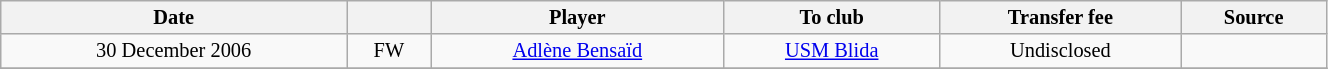<table class="wikitable sortable" style="width:70%; text-align:center; font-size:85%; text-align:centre;">
<tr>
<th>Date</th>
<th></th>
<th>Player</th>
<th>To club</th>
<th>Transfer fee</th>
<th>Source</th>
</tr>
<tr>
<td>30 December 2006</td>
<td>FW</td>
<td> <a href='#'>Adlène Bensaïd</a></td>
<td><a href='#'>USM Blida</a></td>
<td>Undisclosed</td>
<td></td>
</tr>
<tr>
</tr>
</table>
